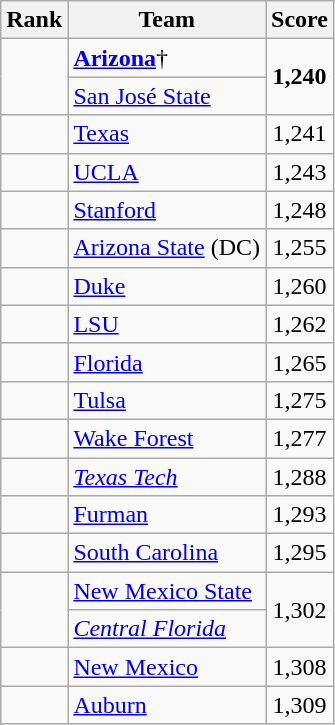<table class="wikitable sortable" style="text-align:center">
<tr>
<th dat-sort-type=number>Rank</th>
<th>Team</th>
<th>Score</th>
</tr>
<tr>
<td rowspan=2></td>
<td align=left><strong><a href='#'>Arizona</a></strong>†</td>
<td rowspan=2><strong>1,240</strong></td>
</tr>
<tr>
<td align=left><a href='#'>San José State</a></td>
</tr>
<tr>
<td></td>
<td align=left><a href='#'>Texas</a></td>
<td>1,241</td>
</tr>
<tr>
<td></td>
<td align=left><a href='#'>UCLA</a></td>
<td>1,243</td>
</tr>
<tr>
<td></td>
<td align=left><a href='#'>Stanford</a></td>
<td>1,248</td>
</tr>
<tr>
<td></td>
<td align=left><a href='#'>Arizona State</a> (DC)</td>
<td>1,255</td>
</tr>
<tr>
<td></td>
<td align=left><a href='#'>Duke</a></td>
<td>1,260</td>
</tr>
<tr>
<td></td>
<td align=left><a href='#'>LSU</a></td>
<td>1,262</td>
</tr>
<tr>
<td></td>
<td align=left><a href='#'>Florida</a></td>
<td>1,265</td>
</tr>
<tr>
<td></td>
<td align=left><a href='#'>Tulsa</a></td>
<td>1,275</td>
</tr>
<tr>
<td></td>
<td align=left><a href='#'>Wake Forest</a></td>
<td>1,277</td>
</tr>
<tr>
<td></td>
<td align=left><em><a href='#'>Texas Tech</a></em></td>
<td>1,288</td>
</tr>
<tr>
<td></td>
<td align=left><a href='#'>Furman</a></td>
<td>1,293</td>
</tr>
<tr>
<td></td>
<td align=left><a href='#'>South Carolina</a></td>
<td>1,295</td>
</tr>
<tr>
<td rowspan=2></td>
<td align=left><a href='#'>New Mexico State</a></td>
<td rowspan=2>1,302</td>
</tr>
<tr>
<td align=left><em><a href='#'>Central Florida</a></em></td>
</tr>
<tr>
<td></td>
<td align=left><a href='#'>New Mexico</a></td>
<td>1,308</td>
</tr>
<tr>
<td></td>
<td align=left><a href='#'>Auburn</a></td>
<td>1,309</td>
</tr>
</table>
